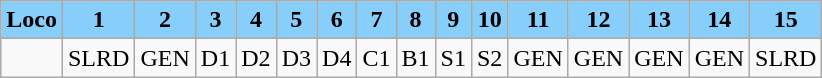<table class="wikitable plainrowheaders unsortable" style="text-align:center">
<tr>
<th scope="col" rowspan="1" style="background:lightskyblue;">Loco</th>
<th scope="col" rowspan="1" style="background:lightskyblue;">1</th>
<th scope="col" rowspan="1" style="background:lightskyblue;">2</th>
<th scope="col" rowspan="1" style="background:lightskyblue;">3</th>
<th scope="col" rowspan="1" style="background:lightskyblue;">4</th>
<th scope="col" rowspan="1" style="background:lightskyblue;">5</th>
<th scope="col" rowspan="1" style="background:lightskyblue;">6</th>
<th scope="col" rowspan="1" style="background:lightskyblue;">7</th>
<th scope="col" rowspan="1" style="background:lightskyblue;">8</th>
<th scope="col" rowspan="1" style="background:lightskyblue;">9</th>
<th scope="col" rowspan="1" style="background:lightskyblue;">10</th>
<th scope="col" rowspan="1" style="background:lightskyblue;">11</th>
<th scope="col" rowspan="1" style="background:lightskyblue;">12</th>
<th scope="col" rowspan="1" style="background:lightskyblue;">13</th>
<th scope="col" rowspan="1" style="background:lightskyblue;">14</th>
<th scope="col" rowspan="1" style="background:lightskyblue;">15</th>
</tr>
<tr>
<td></td>
<td>SLRD</td>
<td>GEN</td>
<td>D1</td>
<td>D2</td>
<td>D3</td>
<td>D4</td>
<td>C1</td>
<td>B1</td>
<td>S1</td>
<td>S2</td>
<td>GEN</td>
<td>GEN</td>
<td>GEN</td>
<td>GEN</td>
<td>SLRD</td>
</tr>
</table>
